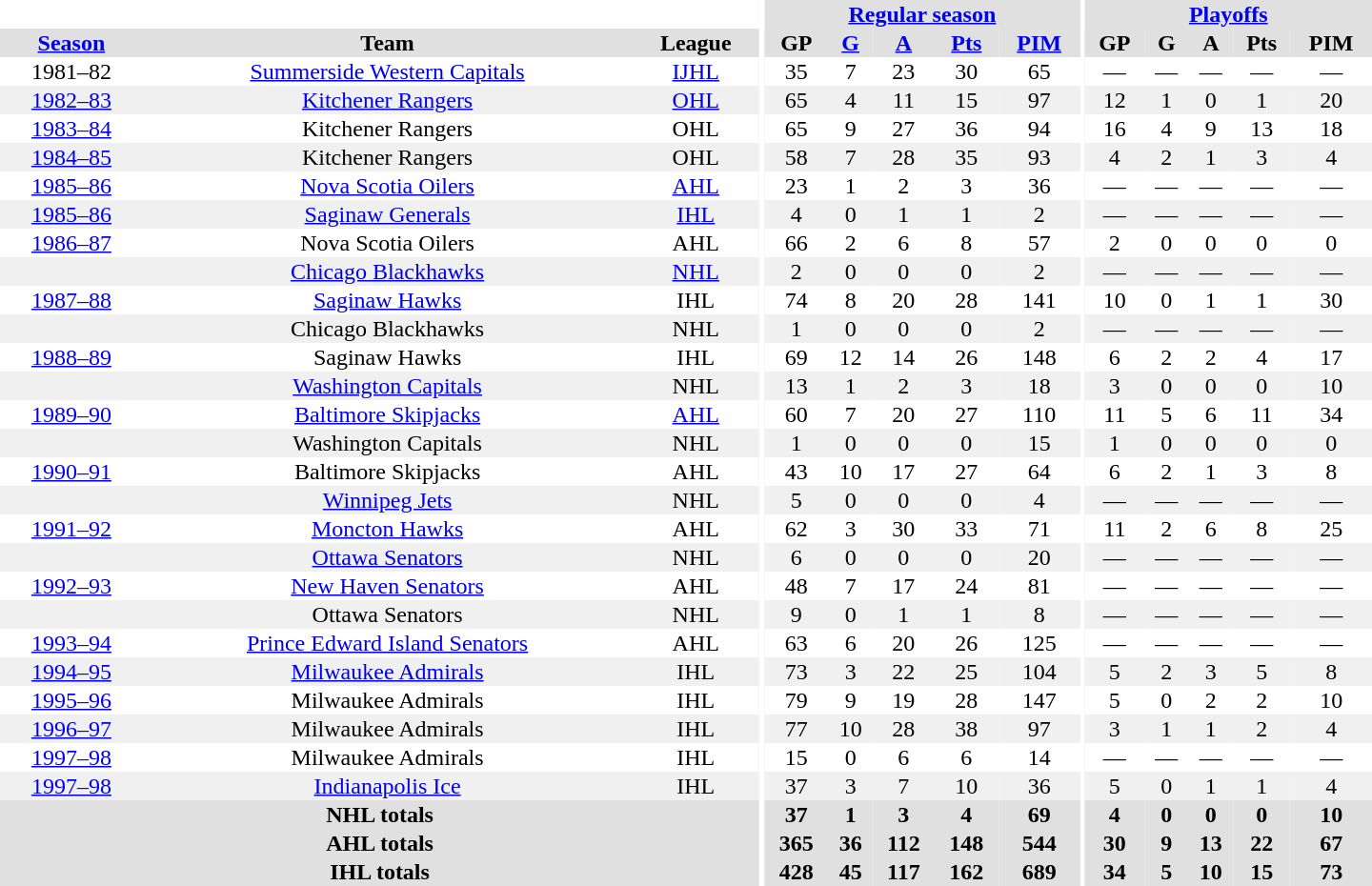<table border="0" cellpadding="1" cellspacing="0" style="text-align:center; width:60em">
<tr bgcolor="#e0e0e0">
<th colspan="3" bgcolor="#ffffff"></th>
<th rowspan="99" bgcolor="#ffffff"></th>
<th colspan="5"><a href='#'>Regular season</a></th>
<th rowspan="99" bgcolor="#ffffff"></th>
<th colspan="5"><a href='#'>Playoffs</a></th>
</tr>
<tr bgcolor="#e0e0e0">
<th><a href='#'>Season</a></th>
<th>Team</th>
<th>League</th>
<th>GP</th>
<th><a href='#'>G</a></th>
<th><a href='#'>A</a></th>
<th><a href='#'>Pts</a></th>
<th><a href='#'>PIM</a></th>
<th>GP</th>
<th>G</th>
<th>A</th>
<th>Pts</th>
<th>PIM</th>
</tr>
<tr>
<td>1981–82</td>
<td><a href='#'>Summerside Western Capitals</a></td>
<td><a href='#'>IJHL</a></td>
<td>35</td>
<td>7</td>
<td>23</td>
<td>30</td>
<td>65</td>
<td>—</td>
<td>—</td>
<td>—</td>
<td>—</td>
<td>—</td>
</tr>
<tr bgcolor="#f0f0f0">
<td><a href='#'>1982–83</a></td>
<td><a href='#'>Kitchener Rangers</a></td>
<td><a href='#'>OHL</a></td>
<td>65</td>
<td>4</td>
<td>11</td>
<td>15</td>
<td>97</td>
<td>12</td>
<td>1</td>
<td>0</td>
<td>1</td>
<td>20</td>
</tr>
<tr>
<td><a href='#'>1983–84</a></td>
<td>Kitchener Rangers</td>
<td>OHL</td>
<td>65</td>
<td>9</td>
<td>27</td>
<td>36</td>
<td>94</td>
<td>16</td>
<td>4</td>
<td>9</td>
<td>13</td>
<td>18</td>
</tr>
<tr bgcolor="#f0f0f0">
<td><a href='#'>1984–85</a></td>
<td>Kitchener Rangers</td>
<td>OHL</td>
<td>58</td>
<td>7</td>
<td>28</td>
<td>35</td>
<td>93</td>
<td>4</td>
<td>2</td>
<td>1</td>
<td>3</td>
<td>4</td>
</tr>
<tr>
<td><a href='#'>1985–86</a></td>
<td><a href='#'>Nova Scotia Oilers</a></td>
<td><a href='#'>AHL</a></td>
<td>23</td>
<td>1</td>
<td>2</td>
<td>3</td>
<td>36</td>
<td>—</td>
<td>—</td>
<td>—</td>
<td>—</td>
<td>—</td>
</tr>
<tr bgcolor="#f0f0f0">
<td><a href='#'>1985–86</a></td>
<td><a href='#'>Saginaw Generals</a></td>
<td><a href='#'>IHL</a></td>
<td>4</td>
<td>0</td>
<td>1</td>
<td>1</td>
<td>2</td>
<td>—</td>
<td>—</td>
<td>—</td>
<td>—</td>
<td>—</td>
</tr>
<tr>
<td><a href='#'>1986–87</a></td>
<td>Nova Scotia Oilers</td>
<td>AHL</td>
<td>66</td>
<td>2</td>
<td>6</td>
<td>8</td>
<td>57</td>
<td>2</td>
<td>0</td>
<td>0</td>
<td>0</td>
<td>0</td>
</tr>
<tr bgcolor="#f0f0f0">
<td></td>
<td><a href='#'>Chicago Blackhawks</a></td>
<td><a href='#'>NHL</a></td>
<td>2</td>
<td>0</td>
<td>0</td>
<td>0</td>
<td>2</td>
<td>—</td>
<td>—</td>
<td>—</td>
<td>—</td>
<td>—</td>
</tr>
<tr>
<td><a href='#'>1987–88</a></td>
<td><a href='#'>Saginaw Hawks</a></td>
<td>IHL</td>
<td>74</td>
<td>8</td>
<td>20</td>
<td>28</td>
<td>141</td>
<td>10</td>
<td>0</td>
<td>1</td>
<td>1</td>
<td>30</td>
</tr>
<tr bgcolor="#f0f0f0">
<td></td>
<td>Chicago Blackhawks</td>
<td>NHL</td>
<td>1</td>
<td>0</td>
<td>0</td>
<td>0</td>
<td>2</td>
<td>—</td>
<td>—</td>
<td>—</td>
<td>—</td>
<td>—</td>
</tr>
<tr>
<td><a href='#'>1988–89</a></td>
<td>Saginaw Hawks</td>
<td>IHL</td>
<td>69</td>
<td>12</td>
<td>14</td>
<td>26</td>
<td>148</td>
<td>6</td>
<td>2</td>
<td>2</td>
<td>4</td>
<td>17</td>
</tr>
<tr bgcolor="#f0f0f0">
<td></td>
<td><a href='#'>Washington Capitals</a></td>
<td>NHL</td>
<td>13</td>
<td>1</td>
<td>2</td>
<td>3</td>
<td>18</td>
<td>3</td>
<td>0</td>
<td>0</td>
<td>0</td>
<td>10</td>
</tr>
<tr>
<td><a href='#'>1989–90</a></td>
<td><a href='#'>Baltimore Skipjacks</a></td>
<td><a href='#'>AHL</a></td>
<td>60</td>
<td>7</td>
<td>20</td>
<td>27</td>
<td>110</td>
<td>11</td>
<td>5</td>
<td>6</td>
<td>11</td>
<td>34</td>
</tr>
<tr bgcolor="#f0f0f0">
<td></td>
<td>Washington Capitals</td>
<td>NHL</td>
<td>1</td>
<td>0</td>
<td>0</td>
<td>0</td>
<td>15</td>
<td>1</td>
<td>0</td>
<td>0</td>
<td>0</td>
<td>0</td>
</tr>
<tr>
<td><a href='#'>1990–91</a></td>
<td>Baltimore Skipjacks</td>
<td>AHL</td>
<td>43</td>
<td>10</td>
<td>17</td>
<td>27</td>
<td>64</td>
<td>6</td>
<td>2</td>
<td>1</td>
<td>3</td>
<td>8</td>
</tr>
<tr bgcolor="#f0f0f0">
<td></td>
<td><a href='#'>Winnipeg Jets</a></td>
<td>NHL</td>
<td>5</td>
<td>0</td>
<td>0</td>
<td>0</td>
<td>4</td>
<td>—</td>
<td>—</td>
<td>—</td>
<td>—</td>
<td>—</td>
</tr>
<tr>
<td><a href='#'>1991–92</a></td>
<td><a href='#'>Moncton Hawks</a></td>
<td>AHL</td>
<td>62</td>
<td>3</td>
<td>30</td>
<td>33</td>
<td>71</td>
<td>11</td>
<td>2</td>
<td>6</td>
<td>8</td>
<td>25</td>
</tr>
<tr bgcolor="#f0f0f0">
<td></td>
<td><a href='#'>Ottawa Senators</a></td>
<td>NHL</td>
<td>6</td>
<td>0</td>
<td>0</td>
<td>0</td>
<td>20</td>
<td>—</td>
<td>—</td>
<td>—</td>
<td>—</td>
<td>—</td>
</tr>
<tr>
<td><a href='#'>1992–93</a></td>
<td><a href='#'>New Haven Senators</a></td>
<td>AHL</td>
<td>48</td>
<td>7</td>
<td>17</td>
<td>24</td>
<td>81</td>
<td>—</td>
<td>—</td>
<td>—</td>
<td>—</td>
<td>—</td>
</tr>
<tr bgcolor="#f0f0f0">
<td></td>
<td>Ottawa Senators</td>
<td>NHL</td>
<td>9</td>
<td>0</td>
<td>1</td>
<td>1</td>
<td>8</td>
<td>—</td>
<td>—</td>
<td>—</td>
<td>—</td>
<td>—</td>
</tr>
<tr>
<td><a href='#'>1993–94</a></td>
<td><a href='#'>Prince Edward Island Senators</a></td>
<td>AHL</td>
<td>63</td>
<td>6</td>
<td>20</td>
<td>26</td>
<td>125</td>
<td>—</td>
<td>—</td>
<td>—</td>
<td>—</td>
<td>—</td>
</tr>
<tr bgcolor="#f0f0f0">
<td><a href='#'>1994–95</a></td>
<td><a href='#'>Milwaukee Admirals</a></td>
<td>IHL</td>
<td>73</td>
<td>3</td>
<td>22</td>
<td>25</td>
<td>104</td>
<td>5</td>
<td>2</td>
<td>3</td>
<td>5</td>
<td>8</td>
</tr>
<tr>
<td><a href='#'>1995–96</a></td>
<td>Milwaukee Admirals</td>
<td>IHL</td>
<td>79</td>
<td>9</td>
<td>19</td>
<td>28</td>
<td>147</td>
<td>5</td>
<td>0</td>
<td>2</td>
<td>2</td>
<td>10</td>
</tr>
<tr bgcolor="#f0f0f0">
<td><a href='#'>1996–97</a></td>
<td>Milwaukee Admirals</td>
<td>IHL</td>
<td>77</td>
<td>10</td>
<td>28</td>
<td>38</td>
<td>97</td>
<td>3</td>
<td>1</td>
<td>1</td>
<td>2</td>
<td>4</td>
</tr>
<tr>
<td><a href='#'>1997–98</a></td>
<td>Milwaukee Admirals</td>
<td>IHL</td>
<td>15</td>
<td>0</td>
<td>6</td>
<td>6</td>
<td>14</td>
<td>—</td>
<td>—</td>
<td>—</td>
<td>—</td>
<td>—</td>
</tr>
<tr bgcolor="#f0f0f0">
<td><a href='#'>1997–98</a></td>
<td><a href='#'>Indianapolis Ice</a></td>
<td>IHL</td>
<td>37</td>
<td>3</td>
<td>7</td>
<td>10</td>
<td>36</td>
<td>5</td>
<td>0</td>
<td>1</td>
<td>1</td>
<td>4</td>
</tr>
<tr>
</tr>
<tr ALIGN="center" bgcolor="#e0e0e0">
<th colspan="3">NHL totals</th>
<th ALIGN="center">37</th>
<th ALIGN="center">1</th>
<th ALIGN="center">3</th>
<th ALIGN="center">4</th>
<th ALIGN="center">69</th>
<th ALIGN="center">4</th>
<th ALIGN="center">0</th>
<th ALIGN="center">0</th>
<th ALIGN="center">0</th>
<th ALIGN="center">10</th>
</tr>
<tr>
</tr>
<tr ALIGN="center" bgcolor="#e0e0e0">
<th colspan="3">AHL totals</th>
<th ALIGN="center">365</th>
<th ALIGN="center">36</th>
<th ALIGN="center">112</th>
<th ALIGN="center">148</th>
<th ALIGN="center">544</th>
<th ALIGN="center">30</th>
<th ALIGN="center">9</th>
<th ALIGN="center">13</th>
<th ALIGN="center">22</th>
<th ALIGN="center">67</th>
</tr>
<tr>
</tr>
<tr ALIGN="center" bgcolor="#e0e0e0">
<th colspan="3">IHL totals</th>
<th ALIGN="center">428</th>
<th ALIGN="center">45</th>
<th ALIGN="center">117</th>
<th ALIGN="center">162</th>
<th ALIGN="center">689</th>
<th ALIGN="center">34</th>
<th ALIGN="center">5</th>
<th ALIGN="center">10</th>
<th ALIGN="center">15</th>
<th ALIGN="center">73</th>
</tr>
</table>
